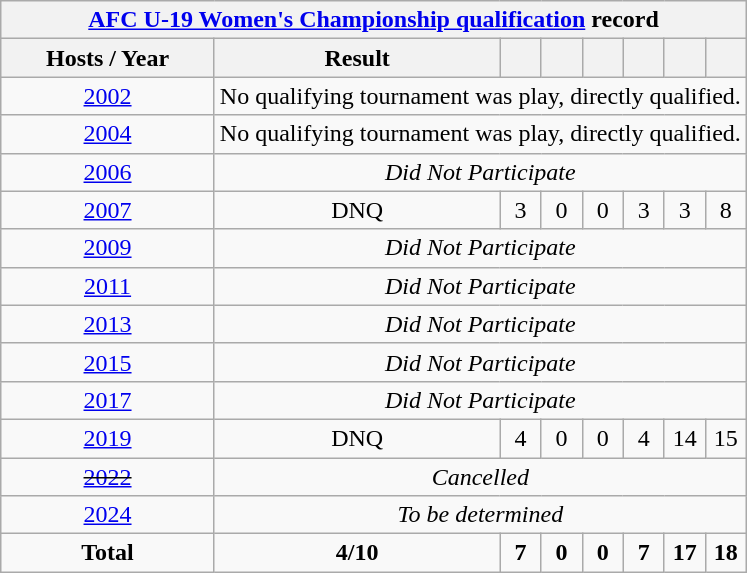<table class="wikitable" style="text-align: center;">
<tr>
<th colspan=9><a href='#'>AFC U-19 Women's Championship qualification</a> record</th>
</tr>
<tr>
<th>Hosts / Year</th>
<th>Result</th>
<th width=20></th>
<th width=20></th>
<th width=20></th>
<th width=20></th>
<th width=20></th>
<th width=20></th>
</tr>
<tr>
<td> <a href='#'>2002</a></td>
<td colspan=10>No qualifying tournament was play, directly qualified.</td>
</tr>
<tr>
<td> <a href='#'>2004</a></td>
<td colspan=10>No qualifying tournament was play, directly qualified.</td>
</tr>
<tr>
<td> <a href='#'>2006</a></td>
<td colspan=10><em>Did Not Participate</em></td>
</tr>
<tr>
<td> <a href='#'>2007</a></td>
<td>DNQ</td>
<td>3</td>
<td>0</td>
<td>0</td>
<td>3</td>
<td>3</td>
<td>8</td>
</tr>
<tr>
<td> <a href='#'>2009</a></td>
<td colspan=10><em>Did Not Participate</em></td>
</tr>
<tr>
<td> <a href='#'>2011</a></td>
<td colspan=10><em>Did Not Participate</em></td>
</tr>
<tr>
<td> <a href='#'>2013</a></td>
<td colspan=10><em>Did Not Participate</em></td>
</tr>
<tr>
<td> <a href='#'>2015</a></td>
<td colspan=10><em>Did Not Participate</em></td>
</tr>
<tr>
<td> <a href='#'>2017</a></td>
<td colspan=10><em>Did Not Participate</em></td>
</tr>
<tr>
<td> <a href='#'>2019</a></td>
<td>DNQ</td>
<td>4</td>
<td>0</td>
<td>0</td>
<td>4</td>
<td>14</td>
<td>15</td>
</tr>
<tr>
<td><s> <a href='#'>2022</a></s></td>
<td colspan=10><em>Cancelled</em></td>
</tr>
<tr>
<td> <a href='#'>2024</a></td>
<td colspan=10><em>To be determined</em></td>
</tr>
<tr>
<td><strong>Total</strong></td>
<td><strong>4/10</strong></td>
<td><strong>7</strong></td>
<td><strong>0</strong></td>
<td><strong>0</strong></td>
<td><strong>7</strong></td>
<td><strong>17</strong></td>
<td><strong>18</strong></td>
</tr>
</table>
